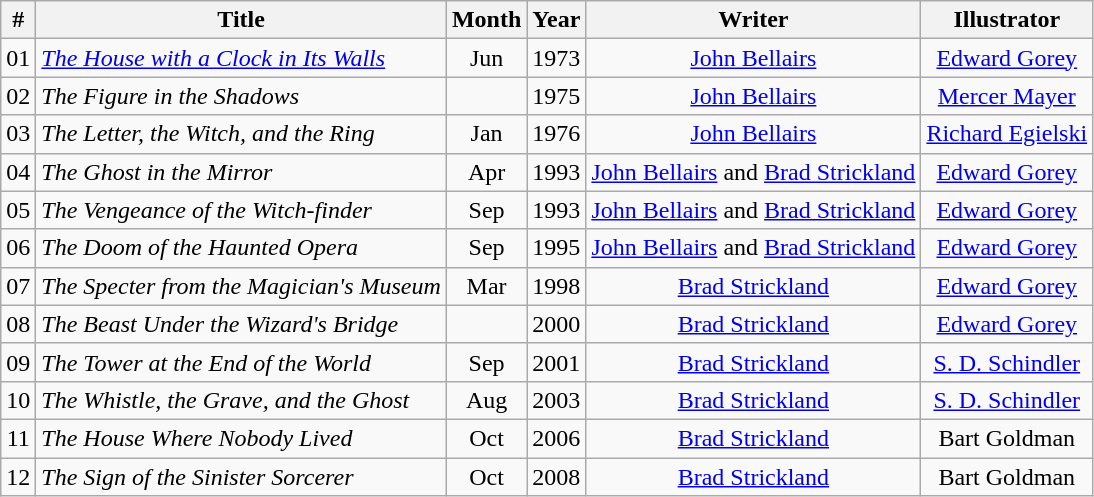<table class="wikitable sortable" style="text-align:center; white-space:nowrap">
<tr>
<th>#</th>
<th>Title</th>
<th>Month</th>
<th>Year</th>
<th>Writer</th>
<th>Illustrator</th>
</tr>
<tr>
<td>01</td>
<td style="text-align:left"><em><a href='#'>The House with a Clock in Its Walls</a></em></td>
<td>Jun</td>
<td>1973</td>
<td><a href='#'>John Bellairs</a></td>
<td><a href='#'>Edward Gorey</a></td>
</tr>
<tr>
<td>02</td>
<td style="text-align:left"><em>The Figure in the Shadows</em></td>
<td> </td>
<td>1975</td>
<td><a href='#'>John Bellairs</a></td>
<td><a href='#'>Mercer Mayer</a></td>
</tr>
<tr>
<td>03</td>
<td style="text-align:left"><em>The Letter, the Witch, and the Ring</em></td>
<td>Jan</td>
<td>1976</td>
<td><a href='#'>John Bellairs</a></td>
<td><a href='#'>Richard Egielski</a></td>
</tr>
<tr>
<td>04</td>
<td style="text-align:left"><em>The Ghost in the Mirror</em></td>
<td>Apr</td>
<td>1993</td>
<td><a href='#'>John Bellairs</a> and <a href='#'>Brad Strickland</a></td>
<td><a href='#'>Edward Gorey</a></td>
</tr>
<tr>
<td>05</td>
<td style="text-align:left"><em>The Vengeance of the Witch-finder</em></td>
<td>Sep</td>
<td>1993</td>
<td><a href='#'>John Bellairs</a> and <a href='#'>Brad Strickland</a></td>
<td><a href='#'>Edward Gorey</a></td>
</tr>
<tr>
<td>06</td>
<td style="text-align:left"><em>The Doom of the Haunted Opera</em></td>
<td>Sep</td>
<td>1995</td>
<td><a href='#'>John Bellairs</a> and <a href='#'>Brad Strickland</a></td>
<td><a href='#'>Edward Gorey</a></td>
</tr>
<tr>
<td>07</td>
<td style="text-align:left"><em>The Specter from the Magician's Museum</em></td>
<td>Mar</td>
<td>1998</td>
<td><a href='#'>Brad Strickland</a></td>
<td><a href='#'>Edward Gorey</a></td>
</tr>
<tr>
<td>08</td>
<td style="text-align:left"><em>The Beast Under the Wizard's Bridge</em></td>
<td> </td>
<td>2000</td>
<td><a href='#'>Brad Strickland</a></td>
<td><a href='#'>Edward Gorey</a></td>
</tr>
<tr>
<td>09</td>
<td style="text-align:left"><em>The Tower at the End of the World</em></td>
<td>Sep</td>
<td>2001</td>
<td><a href='#'>Brad Strickland</a></td>
<td><a href='#'>S. D. Schindler</a></td>
</tr>
<tr>
<td>10</td>
<td style="text-align:left"><em>The Whistle, the Grave, and the Ghost</em></td>
<td>Aug</td>
<td>2003</td>
<td><a href='#'>Brad Strickland</a></td>
<td><a href='#'>S. D. Schindler</a></td>
</tr>
<tr>
<td>11</td>
<td style="text-align:left"><em>The House Where Nobody Lived</em></td>
<td>Oct</td>
<td>2006</td>
<td><a href='#'>Brad Strickland</a></td>
<td>Bart Goldman</td>
</tr>
<tr>
<td>12</td>
<td style="text-align:left"><em>The Sign of the Sinister Sorcerer</em></td>
<td>Oct</td>
<td>2008</td>
<td><a href='#'>Brad Strickland</a></td>
<td>Bart Goldman</td>
</tr>
</table>
